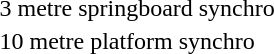<table>
<tr>
<td>3 metre springboard synchro</td>
<td></td>
<td></td>
<td></td>
</tr>
<tr>
<td>10 metre platform synchro</td>
<td></td>
<td></td>
<td></td>
</tr>
</table>
